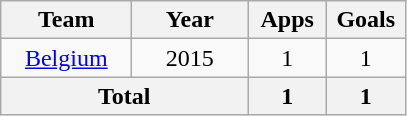<table class="wikitable" style="text-align:center;">
<tr>
<th width="80">Team</th>
<th width="70">Year</th>
<th width="45">Apps</th>
<th width="45">Goals</th>
</tr>
<tr>
<td rowspan="1"><a href='#'>Belgium</a></td>
<td>2015</td>
<td>1</td>
<td>1</td>
</tr>
<tr>
<th colspan="2">Total</th>
<th>1</th>
<th>1</th>
</tr>
</table>
